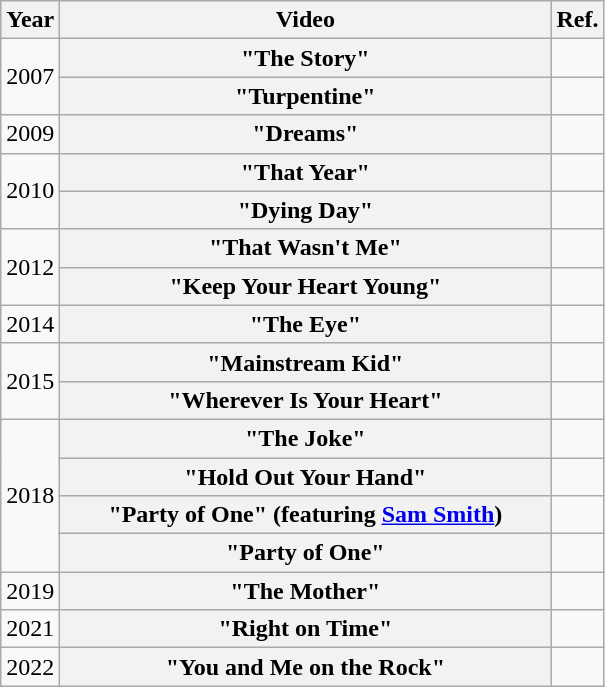<table class="wikitable plainrowheaders">
<tr>
<th>Year</th>
<th style="width:20em;">Video</th>
<th>Ref.</th>
</tr>
<tr>
<td rowspan="2">2007</td>
<th scope="row">"The Story"</th>
<td align="center"></td>
</tr>
<tr>
<th scope="row">"Turpentine"</th>
<td align="center"></td>
</tr>
<tr>
<td>2009</td>
<th scope="row">"Dreams"</th>
<td align="center"></td>
</tr>
<tr>
<td rowspan="2">2010</td>
<th scope="row">"That Year"</th>
<td align="center"></td>
</tr>
<tr>
<th scope="row">"Dying Day"</th>
<td align="center"></td>
</tr>
<tr>
<td rowspan="2">2012</td>
<th scope="row">"That Wasn't Me"</th>
<td align="center"></td>
</tr>
<tr>
<th scope="row">"Keep Your Heart Young"</th>
<td align="center"></td>
</tr>
<tr>
<td>2014</td>
<th scope="row">"The Eye"</th>
<td align="center"></td>
</tr>
<tr>
<td rowspan="2">2015</td>
<th scope="row">"Mainstream Kid"</th>
<td align="center"></td>
</tr>
<tr>
<th scope="row">"Wherever Is Your Heart"</th>
<td align="center"></td>
</tr>
<tr>
<td rowspan="4">2018</td>
<th scope="row">"The Joke"</th>
<td align="center"></td>
</tr>
<tr>
<th scope="row">"Hold Out Your Hand"</th>
<td align="center"></td>
</tr>
<tr>
<th scope="row">"Party of One" (featuring <a href='#'>Sam Smith</a>)</th>
<td align="center"></td>
</tr>
<tr>
<th scope="row">"Party of One"</th>
<td align="center"></td>
</tr>
<tr>
<td>2019</td>
<th scope="row">"The Mother"</th>
<td align="center"></td>
</tr>
<tr>
<td>2021</td>
<th scope="row">"Right on Time"</th>
<td align="center"></td>
</tr>
<tr>
<td>2022</td>
<th scope="row">"You and Me on the Rock"</th>
<td align="center"></td>
</tr>
</table>
